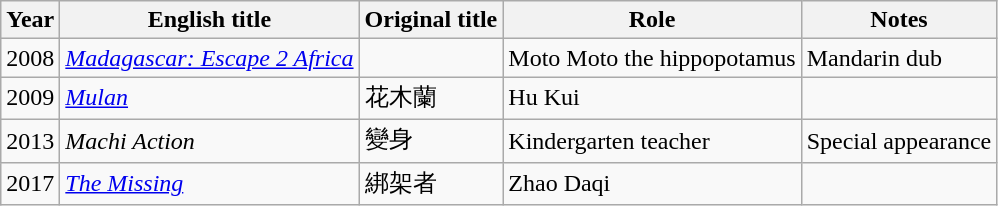<table class="wikitable sortable">
<tr>
<th>Year</th>
<th>English title</th>
<th>Original title</th>
<th>Role</th>
<th class="unsortable">Notes</th>
</tr>
<tr>
<td>2008</td>
<td><em><a href='#'>Madagascar: Escape 2 Africa</a></em></td>
<td></td>
<td>Moto Moto the hippopotamus</td>
<td>Mandarin dub</td>
</tr>
<tr>
<td>2009</td>
<td><em><a href='#'>Mulan</a></em></td>
<td>花木蘭</td>
<td>Hu Kui</td>
<td></td>
</tr>
<tr>
<td>2013</td>
<td><em>Machi Action</em></td>
<td>變身</td>
<td>Kindergarten teacher</td>
<td>Special appearance</td>
</tr>
<tr>
<td>2017</td>
<td><em><a href='#'>The Missing</a></em></td>
<td>綁架者</td>
<td>Zhao Daqi</td>
<td></td>
</tr>
</table>
